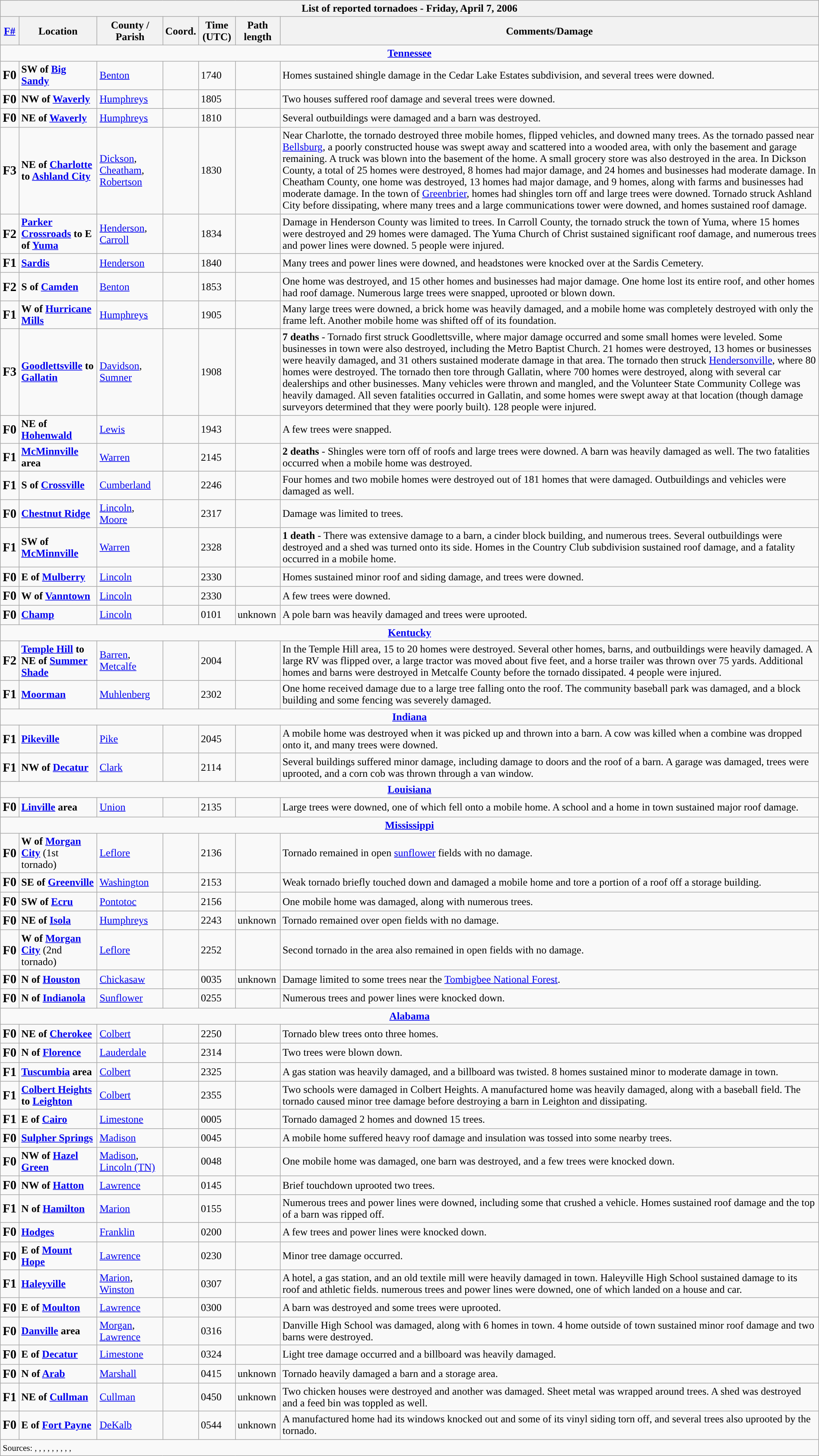<table class="wikitable collapsible" style="width:100%;">
<tr>
<th colspan="7">List of reported tornadoes - Friday, April 7, 2006</th>
</tr>
<tr>
<th><a href='#'>F#</a></th>
<th>Location</th>
<th>County / Parish</th>
<th>Coord.</th>
<th>Time (UTC)</th>
<th>Path length</th>
<th>Comments/Damage</th>
</tr>
<tr>
<td colspan="7" align=center><strong><a href='#'>Tennessee</a></strong></td>
</tr>
<tr>
<td><big><strong>F0</strong></big></td>
<td><strong>SW of <a href='#'>Big Sandy</a></strong></td>
<td><a href='#'>Benton</a></td>
<td></td>
<td>1740</td>
<td></td>
<td>Homes sustained shingle damage in the Cedar Lake Estates subdivision, and several trees were downed.</td>
</tr>
<tr>
<td><big><strong>F0</strong></big></td>
<td><strong>NW of <a href='#'>Waverly</a></strong></td>
<td><a href='#'>Humphreys</a></td>
<td></td>
<td>1805</td>
<td></td>
<td>Two houses suffered roof damage and several trees were downed.</td>
</tr>
<tr>
<td><big><strong>F0</strong></big></td>
<td><strong>NE of <a href='#'>Waverly</a></strong></td>
<td><a href='#'>Humphreys</a></td>
<td></td>
<td>1810</td>
<td></td>
<td>Several outbuildings were damaged and a barn was destroyed.</td>
</tr>
<tr>
<td><big><strong>F3</strong></big></td>
<td><strong>NE of <a href='#'>Charlotte</a> to <a href='#'>Ashland City</a></strong></td>
<td><a href='#'>Dickson</a>, <a href='#'>Cheatham</a>, <a href='#'>Robertson</a></td>
<td></td>
<td>1830</td>
<td></td>
<td>Near Charlotte, the tornado destroyed three mobile homes, flipped vehicles, and downed many trees. As the tornado passed near <a href='#'>Bellsburg</a>, a poorly constructed house was swept away and scattered into a wooded area, with only the basement and garage remaining. A truck was blown into the basement of the home. A small grocery store was also destroyed in the area. In Dickson County, a total of 25 homes were destroyed, 8 homes had major damage, and 24 homes and businesses had moderate damage. In Cheatham County, one home was destroyed, 13 homes had major damage, and 9 homes, along with farms and businesses had moderate damage. In the town of <a href='#'>Greenbrier</a>, homes had shingles torn off and large trees were downed. Tornado struck Ashland City before dissipating, where many trees and a large communications tower were downed, and homes sustained roof damage.</td>
</tr>
<tr>
<td><big><strong>F2</strong></big></td>
<td><strong><a href='#'>Parker Crossroads</a> to E of <a href='#'>Yuma</a></strong></td>
<td><a href='#'>Henderson</a>, <a href='#'>Carroll</a></td>
<td></td>
<td>1834</td>
<td></td>
<td>Damage in Henderson County was limited to trees. In Carroll County, the tornado struck the town of Yuma, where 15 homes were destroyed and 29 homes were damaged. The Yuma Church of Christ sustained significant roof damage, and numerous trees and power lines were downed. 5 people were injured.</td>
</tr>
<tr>
<td><big><strong>F1</strong></big></td>
<td><strong><a href='#'>Sardis</a></strong></td>
<td><a href='#'>Henderson</a></td>
<td></td>
<td>1840</td>
<td></td>
<td>Many trees and power lines were downed, and headstones were knocked over at the Sardis Cemetery.</td>
</tr>
<tr>
<td><big><strong>F2</strong></big></td>
<td><strong>S of <a href='#'>Camden</a></strong></td>
<td><a href='#'>Benton</a></td>
<td></td>
<td>1853</td>
<td></td>
<td>One home was destroyed, and 15 other homes and businesses had major damage. One home lost its entire roof, and other homes had roof damage. Numerous large trees were snapped, uprooted or blown down.</td>
</tr>
<tr>
<td><big><strong>F1</strong></big></td>
<td><strong>W of <a href='#'>Hurricane Mills</a></strong></td>
<td><a href='#'>Humphreys</a></td>
<td></td>
<td>1905</td>
<td></td>
<td>Many large trees were downed, a brick home was heavily damaged, and a mobile home was completely destroyed with only the frame left. Another mobile home was shifted off of its foundation.</td>
</tr>
<tr>
<td><big><strong>F3</strong></big></td>
<td><strong><a href='#'>Goodlettsville</a> to <a href='#'>Gallatin</a></strong></td>
<td><a href='#'>Davidson</a>, <a href='#'>Sumner</a></td>
<td></td>
<td>1908</td>
<td></td>
<td><strong>7 deaths</strong> - Tornado first struck Goodlettsville, where major damage occurred and some small homes were leveled. Some businesses in town were also destroyed, including the Metro Baptist Church. 21 homes were destroyed, 13 homes or businesses were heavily damaged, and 31 others sustained moderate damage in that area. The tornado then struck <a href='#'>Hendersonville</a>, where 80 homes were destroyed. The tornado then tore through Gallatin, where 700 homes were destroyed, along with several car dealerships and other businesses. Many vehicles were thrown and mangled, and the Volunteer State Community College was heavily damaged. All seven fatalities occurred in Gallatin, and some homes were swept away at that location (though damage surveyors determined that they were poorly built). 128 people were injured.</td>
</tr>
<tr>
<td><big><strong>F0</strong></big></td>
<td><strong>NE of <a href='#'>Hohenwald</a></strong></td>
<td><a href='#'>Lewis</a></td>
<td></td>
<td>1943</td>
<td></td>
<td>A few trees were snapped.</td>
</tr>
<tr>
<td><big><strong>F1</strong></big></td>
<td><strong><a href='#'>McMinnville</a> area</strong></td>
<td><a href='#'>Warren</a></td>
<td></td>
<td>2145</td>
<td></td>
<td><strong>2 deaths</strong> - Shingles were torn off of roofs and large trees were downed. A barn was heavily damaged as well. The two fatalities occurred when a mobile home was destroyed.</td>
</tr>
<tr>
<td><big><strong>F1</strong></big></td>
<td><strong>S of <a href='#'>Crossville</a></strong></td>
<td><a href='#'>Cumberland</a></td>
<td></td>
<td>2246</td>
<td></td>
<td>Four homes and two mobile homes were destroyed out of 181 homes that were damaged. Outbuildings and vehicles were damaged as well.</td>
</tr>
<tr>
<td><big><strong>F0</strong></big></td>
<td><strong><a href='#'>Chestnut Ridge</a></strong></td>
<td><a href='#'>Lincoln</a>, <a href='#'>Moore</a></td>
<td></td>
<td>2317</td>
<td></td>
<td>Damage was limited to trees.</td>
</tr>
<tr>
<td><big><strong>F1</strong></big></td>
<td><strong>SW of <a href='#'>McMinnville</a></strong></td>
<td><a href='#'>Warren</a></td>
<td></td>
<td>2328</td>
<td></td>
<td><strong>1 death</strong> - There was extensive damage to a barn, a cinder block building, and numerous trees. Several outbuildings were destroyed and a shed was turned onto its side. Homes in the Country Club subdivision sustained roof damage, and a fatality occurred in a mobile home.</td>
</tr>
<tr>
<td><big><strong>F0</strong></big></td>
<td><strong>E of <a href='#'>Mulberry</a></strong></td>
<td><a href='#'>Lincoln</a></td>
<td></td>
<td>2330</td>
<td></td>
<td>Homes sustained minor roof and siding damage, and trees were downed.</td>
</tr>
<tr>
<td><big><strong>F0</strong></big></td>
<td><strong>W of <a href='#'>Vanntown</a></strong></td>
<td><a href='#'>Lincoln</a></td>
<td></td>
<td>2330</td>
<td></td>
<td>A few trees were downed.</td>
</tr>
<tr>
<td><big><strong>F0</strong></big></td>
<td><strong><a href='#'>Champ</a></strong></td>
<td><a href='#'>Lincoln</a></td>
<td></td>
<td>0101</td>
<td>unknown</td>
<td>A pole barn was heavily damaged and trees were uprooted.</td>
</tr>
<tr>
<td colspan="7" align=center><strong><a href='#'>Kentucky</a></strong></td>
</tr>
<tr>
<td><big><strong>F2</strong></big></td>
<td><strong><a href='#'>Temple Hill</a> to NE of <a href='#'>Summer Shade</a></strong></td>
<td><a href='#'>Barren</a>, <a href='#'>Metcalfe</a></td>
<td></td>
<td>2004</td>
<td></td>
<td>In the Temple Hill area, 15 to 20 homes were destroyed. Several other homes, barns, and outbuildings were heavily damaged. A large RV was flipped over, a large tractor was moved about five feet, and a horse trailer was thrown over 75 yards. Additional homes and barns were destroyed in Metcalfe County before the tornado dissipated. 4 people were injured.</td>
</tr>
<tr>
<td><big><strong>F1</strong></big></td>
<td><strong><a href='#'>Moorman</a></strong></td>
<td><a href='#'>Muhlenberg</a></td>
<td></td>
<td>2302</td>
<td></td>
<td>One home received damage due to a large tree falling onto the roof. The community baseball park was damaged, and a block building and some fencing was severely damaged.</td>
</tr>
<tr>
<td colspan="7" align=center><strong><a href='#'>Indiana</a></strong></td>
</tr>
<tr>
<td><big><strong>F1</strong></big></td>
<td><strong><a href='#'>Pikeville</a></strong></td>
<td><a href='#'>Pike</a></td>
<td></td>
<td>2045</td>
<td></td>
<td>A mobile home was destroyed when it was picked up and thrown into a barn. A cow was killed when a combine was dropped onto it, and many trees were downed.</td>
</tr>
<tr>
<td><big><strong>F1</strong></big></td>
<td><strong>NW of <a href='#'>Decatur</a></strong></td>
<td><a href='#'>Clark</a></td>
<td></td>
<td>2114</td>
<td></td>
<td>Several buildings suffered minor damage, including damage to doors and the roof of a barn. A garage was damaged, trees were uprooted, and a corn cob was thrown through a van window.</td>
</tr>
<tr>
<td colspan="7" align=center><strong><a href='#'>Louisiana</a></strong></td>
</tr>
<tr>
<td><big><strong>F0</strong></big></td>
<td><strong><a href='#'>Linville</a> area</strong></td>
<td><a href='#'>Union</a></td>
<td></td>
<td>2135</td>
<td></td>
<td>Large trees were downed, one of which fell onto a mobile home. A school and a home in town sustained major roof damage.</td>
</tr>
<tr>
<td colspan="7" align=center><strong><a href='#'>Mississippi</a></strong></td>
</tr>
<tr>
<td><big><strong>F0</strong></big></td>
<td><strong>W of <a href='#'>Morgan City</a></strong> (1st tornado)</td>
<td><a href='#'>Leflore</a></td>
<td></td>
<td>2136</td>
<td></td>
<td>Tornado remained in open <a href='#'>sunflower</a> fields with no damage.</td>
</tr>
<tr>
<td><big><strong>F0</strong></big></td>
<td><strong>SE of <a href='#'>Greenville</a></strong></td>
<td><a href='#'>Washington</a></td>
<td></td>
<td>2153</td>
<td></td>
<td>Weak tornado briefly touched down and damaged a mobile home and tore a portion of a roof off a storage building.</td>
</tr>
<tr>
<td><big><strong>F0</strong></big></td>
<td><strong>SW of <a href='#'>Ecru</a></strong></td>
<td><a href='#'>Pontotoc</a></td>
<td></td>
<td>2156</td>
<td></td>
<td>One mobile home was damaged, along with numerous trees.</td>
</tr>
<tr>
<td><big><strong>F0</strong></big></td>
<td><strong>NE of <a href='#'>Isola</a></strong></td>
<td><a href='#'>Humphreys</a></td>
<td></td>
<td>2243</td>
<td>unknown</td>
<td>Tornado remained over open fields with no damage.</td>
</tr>
<tr>
<td><big><strong>F0</strong></big></td>
<td><strong>W of <a href='#'>Morgan City</a></strong> (2nd tornado)</td>
<td><a href='#'>Leflore</a></td>
<td></td>
<td>2252</td>
<td></td>
<td>Second tornado in the area also remained in open fields with no damage.</td>
</tr>
<tr>
<td><big><strong>F0</strong></big></td>
<td><strong>N of <a href='#'>Houston</a></strong></td>
<td><a href='#'>Chickasaw</a></td>
<td></td>
<td>0035</td>
<td>unknown</td>
<td>Damage limited to some trees near the <a href='#'>Tombigbee National Forest</a>.</td>
</tr>
<tr>
<td><big><strong>F0</strong></big></td>
<td><strong>N of <a href='#'>Indianola</a></strong></td>
<td><a href='#'>Sunflower</a></td>
<td></td>
<td>0255</td>
<td></td>
<td>Numerous trees and power lines were knocked down.</td>
</tr>
<tr>
<td colspan="7" align=center><strong><a href='#'>Alabama</a></strong></td>
</tr>
<tr>
<td><big><strong>F0</strong></big></td>
<td><strong>NE of <a href='#'>Cherokee</a></strong></td>
<td><a href='#'>Colbert</a></td>
<td></td>
<td>2250</td>
<td></td>
<td>Tornado blew trees onto three homes.</td>
</tr>
<tr>
<td><big><strong>F0</strong></big></td>
<td><strong>N of <a href='#'>Florence</a></strong></td>
<td><a href='#'>Lauderdale</a></td>
<td></td>
<td>2314</td>
<td></td>
<td>Two trees were blown down.</td>
</tr>
<tr>
<td><big><strong>F1</strong></big></td>
<td><strong><a href='#'>Tuscumbia</a> area</strong></td>
<td><a href='#'>Colbert</a></td>
<td></td>
<td>2325</td>
<td></td>
<td>A gas station was heavily damaged, and a billboard was twisted. 8 homes sustained minor to moderate damage in town.</td>
</tr>
<tr>
<td><big><strong>F1</strong></big></td>
<td><strong><a href='#'>Colbert Heights</a> to <a href='#'>Leighton</a></strong></td>
<td><a href='#'>Colbert</a></td>
<td></td>
<td>2355</td>
<td></td>
<td>Two schools were damaged in Colbert Heights. A manufactured home was heavily damaged, along with a baseball field. The tornado caused minor tree damage before destroying a barn in Leighton and dissipating.</td>
</tr>
<tr>
<td><big><strong>F1</strong></big></td>
<td><strong>E of <a href='#'>Cairo</a></strong></td>
<td><a href='#'>Limestone</a></td>
<td></td>
<td>0005</td>
<td></td>
<td>Tornado damaged 2 homes and downed 15 trees.</td>
</tr>
<tr>
<td><big><strong>F0</strong></big></td>
<td><strong><a href='#'>Sulpher Springs</a></strong></td>
<td><a href='#'>Madison</a></td>
<td></td>
<td>0045</td>
<td></td>
<td>A mobile home suffered heavy roof damage and insulation was tossed into some nearby trees.</td>
</tr>
<tr>
<td><big><strong>F0</strong></big></td>
<td><strong>NW of <a href='#'>Hazel Green</a></strong></td>
<td><a href='#'>Madison</a>, <a href='#'>Lincoln (TN)</a></td>
<td></td>
<td>0048</td>
<td></td>
<td>One mobile home was damaged, one barn was destroyed, and a few trees were knocked down.</td>
</tr>
<tr>
<td><big><strong>F0</strong></big></td>
<td><strong>NW of <a href='#'>Hatton</a></strong></td>
<td><a href='#'>Lawrence</a></td>
<td></td>
<td>0145</td>
<td></td>
<td>Brief touchdown uprooted two trees.</td>
</tr>
<tr>
<td><big><strong>F1</strong></big></td>
<td><strong>N of <a href='#'>Hamilton</a></strong></td>
<td><a href='#'>Marion</a></td>
<td></td>
<td>0155</td>
<td></td>
<td>Numerous trees and power lines were downed, including some that crushed a vehicle. Homes sustained roof damage and the top of a barn was ripped off.</td>
</tr>
<tr>
<td><big><strong>F0</strong></big></td>
<td><strong><a href='#'>Hodges</a></strong></td>
<td><a href='#'>Franklin</a></td>
<td></td>
<td>0200</td>
<td></td>
<td>A few trees and power lines were knocked down.</td>
</tr>
<tr>
<td><big><strong>F0</strong></big></td>
<td><strong>E of <a href='#'>Mount Hope</a></strong></td>
<td><a href='#'>Lawrence</a></td>
<td></td>
<td>0230</td>
<td></td>
<td>Minor tree damage occurred.</td>
</tr>
<tr>
<td><big><strong>F1</strong></big></td>
<td><strong><a href='#'>Haleyville</a></strong></td>
<td><a href='#'>Marion</a>, <a href='#'>Winston</a></td>
<td></td>
<td>0307</td>
<td></td>
<td>A hotel, a gas station, and an old textile mill were heavily damaged in town. Haleyville High School sustained damage to its roof and athletic fields. numerous trees and power lines were downed, one of which landed on a house and car.</td>
</tr>
<tr>
<td><big><strong>F0</strong></big></td>
<td><strong>E of <a href='#'>Moulton</a></strong></td>
<td><a href='#'>Lawrence</a></td>
<td></td>
<td>0300</td>
<td></td>
<td>A barn was destroyed and some trees were uprooted.</td>
</tr>
<tr>
<td><big><strong>F0</strong></big></td>
<td><strong><a href='#'>Danville</a> area</strong></td>
<td><a href='#'>Morgan</a>, <a href='#'>Lawrence</a></td>
<td></td>
<td>0316</td>
<td></td>
<td>Danville High School was damaged, along with 6 homes in town. 4 home outside of town sustained minor roof damage and two barns were destroyed.</td>
</tr>
<tr>
<td><big><strong>F0</strong></big></td>
<td><strong>E of <a href='#'>Decatur</a></strong></td>
<td><a href='#'>Limestone</a></td>
<td></td>
<td>0324</td>
<td></td>
<td>Light tree damage occurred and a billboard was heavily damaged.</td>
</tr>
<tr>
<td><big><strong>F0</strong></big></td>
<td><strong>N of <a href='#'>Arab</a></strong></td>
<td><a href='#'>Marshall</a></td>
<td></td>
<td>0415</td>
<td>unknown</td>
<td>Tornado heavily damaged a barn and a storage area.</td>
</tr>
<tr>
<td><big><strong>F1</strong></big></td>
<td><strong>NE of <a href='#'>Cullman</a></strong></td>
<td><a href='#'>Cullman</a></td>
<td></td>
<td>0450</td>
<td>unknown</td>
<td>Two chicken houses were destroyed and another was damaged. Sheet metal was wrapped around trees. A shed was destroyed and a feed bin was toppled as well.</td>
</tr>
<tr>
<td><big><strong>F0</strong></big></td>
<td><strong>E of <a href='#'>Fort Payne</a></strong></td>
<td><a href='#'>DeKalb</a></td>
<td></td>
<td>0544</td>
<td>unknown</td>
<td>A manufactured home had its windows knocked out and some of its vinyl siding torn off, and several trees also uprooted by the tornado.</td>
</tr>
<tr>
<td colspan="7"><small>Sources: , , , , , , , , , </small></td>
</tr>
</table>
